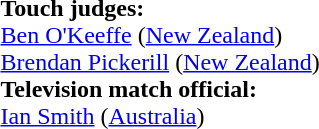<table style="width:100%">
<tr>
<td><br><br><strong>Touch judges:</strong>
<br><a href='#'>Ben O'Keeffe</a> (<a href='#'>New Zealand</a>)
<br><a href='#'>Brendan Pickerill</a> (<a href='#'>New Zealand</a>)
<br><strong>Television match official:</strong>
<br><a href='#'>Ian Smith</a> (<a href='#'>Australia</a>)</td>
</tr>
</table>
